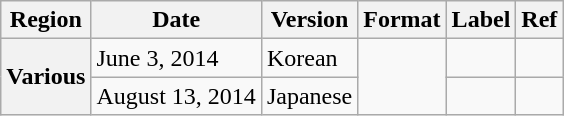<table class="wikitable plainrowheaders">
<tr>
<th scope="col">Region</th>
<th scope="col">Date</th>
<th scope="col">Version</th>
<th scope="col">Format</th>
<th scope="col">Label</th>
<th scope="col">Ref</th>
</tr>
<tr>
<th rowspan="2" scope="row">Various </th>
<td>June 3, 2014</td>
<td>Korean</td>
<td rowspan="2"></td>
<td></td>
</tr>
<tr>
<td>August 13, 2014</td>
<td>Japanese</td>
<td></td>
<td rowspan="2"></td>
</tr>
</table>
